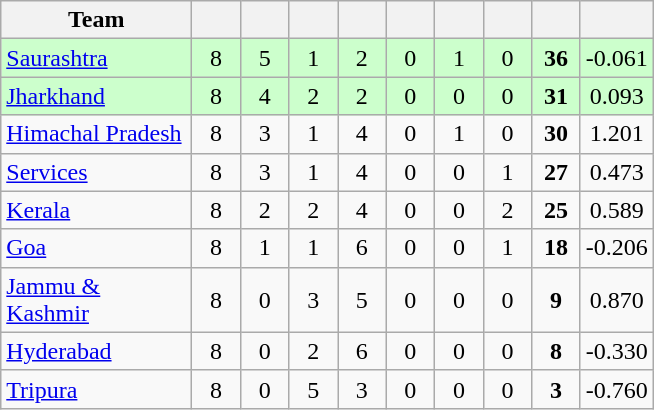<table class="wikitable" style="text-align:center">
<tr>
<th style="width:120px">Team</th>
<th style="width:25px"></th>
<th style="width:25px"></th>
<th style="width:25px"></th>
<th style="width:25px"></th>
<th style="width:25px"></th>
<th style="width:25px; color:blue"></th>
<th style="width:25px; color:blue"></th>
<th style="width:25px"></th>
<th style="width:40px"></th>
</tr>
<tr style="background:#cfc;">
<td style="text-align:left"><a href='#'>Saurashtra</a></td>
<td>8</td>
<td>5</td>
<td>1</td>
<td>2</td>
<td>0</td>
<td>1</td>
<td>0</td>
<td><strong>36</strong></td>
<td>-0.061</td>
</tr>
<tr style="background:#cfc;">
<td style="text-align:left"><a href='#'>Jharkhand</a></td>
<td>8</td>
<td>4</td>
<td>2</td>
<td>2</td>
<td>0</td>
<td>0</td>
<td>0</td>
<td><strong>31</strong></td>
<td>0.093</td>
</tr>
<tr>
<td style="text-align:left"><a href='#'>Himachal Pradesh</a></td>
<td>8</td>
<td>3</td>
<td>1</td>
<td>4</td>
<td>0</td>
<td>1</td>
<td>0</td>
<td><strong>30</strong></td>
<td>1.201</td>
</tr>
<tr>
<td style="text-align:left"><a href='#'>Services</a></td>
<td>8</td>
<td>3</td>
<td>1</td>
<td>4</td>
<td>0</td>
<td>0</td>
<td>1</td>
<td><strong>27</strong></td>
<td>0.473</td>
</tr>
<tr>
<td style="text-align:left"><a href='#'>Kerala</a></td>
<td>8</td>
<td>2</td>
<td>2</td>
<td>4</td>
<td>0</td>
<td>0</td>
<td>2</td>
<td><strong>25</strong></td>
<td>0.589</td>
</tr>
<tr>
<td style="text-align:left"><a href='#'>Goa</a></td>
<td>8</td>
<td>1</td>
<td>1</td>
<td>6</td>
<td>0</td>
<td>0</td>
<td>1</td>
<td><strong>18</strong></td>
<td>-0.206</td>
</tr>
<tr>
<td style="text-align:left"><a href='#'>Jammu & Kashmir</a></td>
<td>8</td>
<td>0</td>
<td>3</td>
<td>5</td>
<td>0</td>
<td>0</td>
<td>0</td>
<td><strong>9</strong></td>
<td>0.870</td>
</tr>
<tr>
<td style="text-align:left;"><a href='#'>Hyderabad</a></td>
<td>8</td>
<td>0</td>
<td>2</td>
<td>6</td>
<td>0</td>
<td>0</td>
<td>0</td>
<td><strong>8</strong></td>
<td>-0.330</td>
</tr>
<tr>
<td style="text-align:left"><a href='#'>Tripura</a></td>
<td>8</td>
<td>0</td>
<td>5</td>
<td>3</td>
<td>0</td>
<td>0</td>
<td>0</td>
<td><strong>3</strong></td>
<td>-0.760</td>
</tr>
</table>
